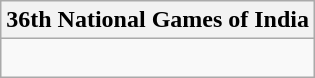<table class="wikitable">
<tr>
<th>36th National Games of India</th>
</tr>
<tr>
<td><br></td>
</tr>
</table>
